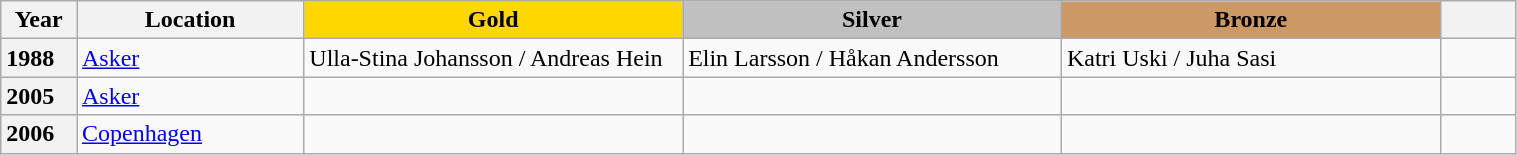<table class="wikitable unsortable" style="text-align:left; width:80%">
<tr>
<th scope="col" style="text-align:center; width:5%">Year</th>
<th scope="col" style="text-align:center; width:15%">Location</th>
<th scope="col" style="text-align:center; width:25%; background:gold">Gold</th>
<th scope="col" style="text-align:center; width:25%; background:silver">Silver</th>
<th scope="col" style="text-align:center; width:25%; background:#c96">Bronze</th>
<th scope="col" style="text-align:center; width:5%"></th>
</tr>
<tr>
<th scope="row" style="text-align:left">1988</th>
<td> <a href='#'>Asker</a></td>
<td> Ulla-Stina Johansson / Andreas Hein</td>
<td> Elin Larsson / Håkan Andersson</td>
<td> Katri Uski / Juha Sasi</td>
<td></td>
</tr>
<tr>
<th scope="row" style="text-align:left">2005</th>
<td> <a href='#'>Asker</a></td>
<td></td>
<td></td>
<td></td>
<td></td>
</tr>
<tr>
<th scope="row" style="text-align:left">2006</th>
<td> <a href='#'>Copenhagen</a></td>
<td></td>
<td></td>
<td></td>
<td></td>
</tr>
</table>
